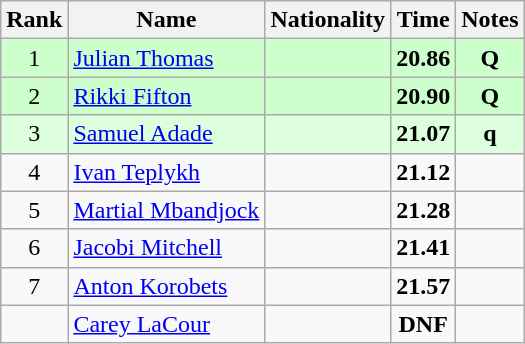<table class="wikitable sortable" style="text-align:center">
<tr>
<th>Rank</th>
<th>Name</th>
<th>Nationality</th>
<th>Time</th>
<th>Notes</th>
</tr>
<tr bgcolor=ccffcc>
<td>1</td>
<td align=left><a href='#'>Julian Thomas</a></td>
<td align=left></td>
<td><strong>20.86</strong></td>
<td><strong>Q</strong></td>
</tr>
<tr bgcolor=ccffcc>
<td>2</td>
<td align=left><a href='#'>Rikki Fifton</a></td>
<td align=left></td>
<td><strong>20.90</strong></td>
<td><strong>Q</strong></td>
</tr>
<tr bgcolor=ddffdd>
<td>3</td>
<td align=left><a href='#'>Samuel Adade</a></td>
<td align=left></td>
<td><strong>21.07</strong></td>
<td><strong>q</strong></td>
</tr>
<tr>
<td>4</td>
<td align=left><a href='#'>Ivan Teplykh</a></td>
<td align=left></td>
<td><strong>21.12</strong></td>
<td></td>
</tr>
<tr>
<td>5</td>
<td align=left><a href='#'>Martial Mbandjock</a></td>
<td align=left></td>
<td><strong>21.28</strong></td>
<td></td>
</tr>
<tr>
<td>6</td>
<td align=left><a href='#'>Jacobi Mitchell</a></td>
<td align=left></td>
<td><strong>21.41</strong></td>
<td></td>
</tr>
<tr>
<td>7</td>
<td align=left><a href='#'>Anton Korobets</a></td>
<td align=left></td>
<td><strong>21.57</strong></td>
<td></td>
</tr>
<tr>
<td></td>
<td align=left><a href='#'>Carey LaCour</a></td>
<td align=left></td>
<td><strong>DNF</strong></td>
<td></td>
</tr>
</table>
